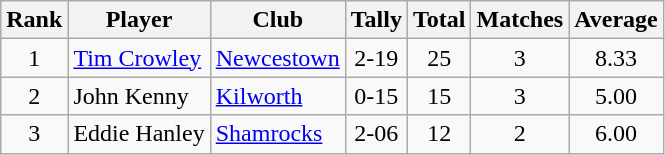<table class="wikitable">
<tr>
<th>Rank</th>
<th>Player</th>
<th>Club</th>
<th>Tally</th>
<th>Total</th>
<th>Matches</th>
<th>Average</th>
</tr>
<tr>
<td rowspan="1" style="text-align:center;">1</td>
<td><a href='#'>Tim Crowley</a></td>
<td><a href='#'>Newcestown</a></td>
<td align=center>2-19</td>
<td align=center>25</td>
<td align=center>3</td>
<td align=center>8.33</td>
</tr>
<tr>
<td rowspan="1" style="text-align:center;">2</td>
<td>John Kenny</td>
<td><a href='#'>Kilworth</a></td>
<td align=center>0-15</td>
<td align=center>15</td>
<td align=center>3</td>
<td align=center>5.00</td>
</tr>
<tr>
<td rowspan="1" style="text-align:center;">3</td>
<td>Eddie Hanley</td>
<td><a href='#'>Shamrocks</a></td>
<td align=center>2-06</td>
<td align=center>12</td>
<td align=center>2</td>
<td align=center>6.00</td>
</tr>
</table>
